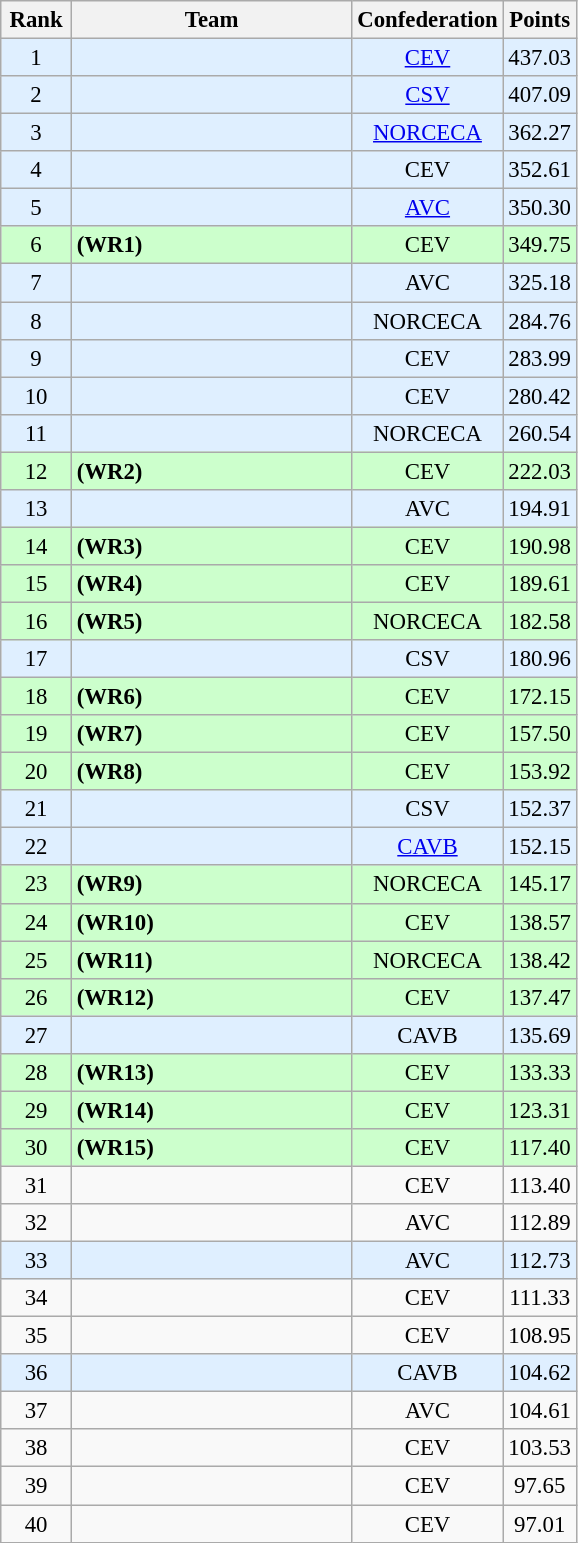<table class="wikitable sortable" style="font-size:95%; text-align:center;">
<tr>
<th width=40>Rank</th>
<th width=180>Team</th>
<th width=90>Confederation</th>
<th>Points</th>
</tr>
<tr style="background: #dfefff;">
<td>1</td>
<td align="left"></td>
<td><a href='#'>CEV</a></td>
<td>437.03</td>
</tr>
<tr style="background: #dfefff;">
<td>2</td>
<td align="left"></td>
<td><a href='#'>CSV</a></td>
<td>407.09</td>
</tr>
<tr style="background: #dfefff;">
<td>3</td>
<td align="left"></td>
<td><a href='#'>NORCECA</a></td>
<td>362.27</td>
</tr>
<tr style="background: #dfefff;">
<td>4</td>
<td align="left"></td>
<td>CEV</td>
<td>352.61</td>
</tr>
<tr style="background: #dfefff;">
<td>5</td>
<td align="left"></td>
<td><a href='#'>AVC</a></td>
<td>350.30</td>
</tr>
<tr style="background: #ccffcc;">
<td>6</td>
<td align="left"><strong> (WR1)</strong></td>
<td>CEV</td>
<td>349.75</td>
</tr>
<tr style="background: #dfefff;">
<td>7</td>
<td align="left"></td>
<td>AVC</td>
<td>325.18</td>
</tr>
<tr style="background: #dfefff;">
<td>8</td>
<td align="left"></td>
<td>NORCECA</td>
<td>284.76</td>
</tr>
<tr style="background: #dfefff;">
<td>9</td>
<td align="left"></td>
<td>CEV</td>
<td>283.99</td>
</tr>
<tr style="background: #dfefff;">
<td>10</td>
<td align="left"></td>
<td>CEV</td>
<td>280.42</td>
</tr>
<tr style="background: #dfefff;">
<td>11</td>
<td align="left"></td>
<td>NORCECA</td>
<td>260.54</td>
</tr>
<tr style="background: #ccffcc;">
<td>12</td>
<td align="left"><strong> (WR2)</strong></td>
<td>CEV</td>
<td>222.03</td>
</tr>
<tr style="background: #dfefff;">
<td>13</td>
<td align="left"></td>
<td>AVC</td>
<td>194.91</td>
</tr>
<tr style="background: #ccffcc;">
<td>14</td>
<td align="left"><strong> (WR3)</strong></td>
<td>CEV</td>
<td>190.98</td>
</tr>
<tr style="background: #ccffcc;">
<td>15</td>
<td align="left"><strong> (WR4)</strong></td>
<td>CEV</td>
<td>189.61</td>
</tr>
<tr style="background: #ccffcc;">
<td>16</td>
<td align="left"><strong> (WR5)</strong></td>
<td>NORCECA</td>
<td>182.58</td>
</tr>
<tr style="background: #dfefff;">
<td>17</td>
<td align="left"></td>
<td>CSV</td>
<td>180.96</td>
</tr>
<tr style="background: #ccffcc;">
<td>18</td>
<td align="left"><strong> (WR6)</strong></td>
<td>CEV</td>
<td>172.15</td>
</tr>
<tr style="background: #ccffcc;">
<td>19</td>
<td align="left"><strong> (WR7)</strong></td>
<td>CEV</td>
<td>157.50</td>
</tr>
<tr style="background: #ccffcc;">
<td>20</td>
<td align="left"><strong> (WR8)</strong></td>
<td>CEV</td>
<td>153.92</td>
</tr>
<tr style="background: #dfefff;">
<td>21</td>
<td align="left"></td>
<td>CSV</td>
<td>152.37</td>
</tr>
<tr style="background: #dfefff;">
<td>22</td>
<td align="left"></td>
<td><a href='#'>CAVB</a></td>
<td>152.15</td>
</tr>
<tr style="background: #ccffcc;">
<td>23</td>
<td align="left"><strong> (WR9)</strong></td>
<td>NORCECA</td>
<td>145.17</td>
</tr>
<tr style="background: #ccffcc;">
<td>24</td>
<td align="left"><strong> (WR10)</strong></td>
<td>CEV</td>
<td>138.57</td>
</tr>
<tr style="background: #ccffcc;">
<td>25</td>
<td align="left"><strong> (WR11)</strong></td>
<td>NORCECA</td>
<td>138.42</td>
</tr>
<tr style="background: #ccffcc;">
<td>26</td>
<td align="left"><strong> (WR12)</strong></td>
<td>CEV</td>
<td>137.47</td>
</tr>
<tr style="background: #dfefff;">
<td>27</td>
<td align="left"></td>
<td>CAVB</td>
<td>135.69</td>
</tr>
<tr style="background: #ccffcc;">
<td>28</td>
<td align="left"><strong> (WR13)</strong></td>
<td>CEV</td>
<td>133.33</td>
</tr>
<tr style="background: #ccffcc;">
<td>29</td>
<td align="left"><strong> (WR14)</strong></td>
<td>CEV</td>
<td>123.31</td>
</tr>
<tr style="background: #ccffcc;">
<td>30</td>
<td align="left"><strong> (WR15)</strong></td>
<td>CEV</td>
<td>117.40</td>
</tr>
<tr>
<td>31</td>
<td align="left"></td>
<td>CEV</td>
<td>113.40</td>
</tr>
<tr>
<td>32</td>
<td align="left"></td>
<td>AVC</td>
<td>112.89</td>
</tr>
<tr style="background: #dfefff;">
<td>33</td>
<td align="left"></td>
<td>AVC</td>
<td>112.73</td>
</tr>
<tr>
<td>34</td>
<td align="left"></td>
<td>CEV</td>
<td>111.33</td>
</tr>
<tr>
<td>35</td>
<td align="left"></td>
<td>CEV</td>
<td>108.95</td>
</tr>
<tr style="background: #dfefff;">
<td>36</td>
<td align="left"></td>
<td>CAVB</td>
<td>104.62</td>
</tr>
<tr>
<td>37</td>
<td align="left"></td>
<td>AVC</td>
<td>104.61</td>
</tr>
<tr>
<td>38</td>
<td align="left"></td>
<td>CEV</td>
<td>103.53</td>
</tr>
<tr>
<td>39</td>
<td align="left"></td>
<td>CEV</td>
<td>97.65</td>
</tr>
<tr>
<td>40</td>
<td align="left"></td>
<td>CEV</td>
<td>97.01</td>
</tr>
</table>
